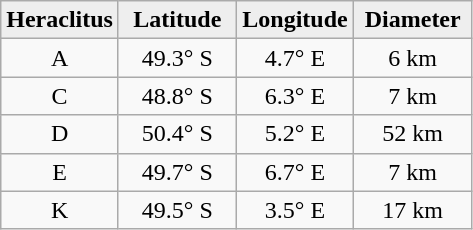<table class="wikitable">
<tr>
<th width="25%" style="background:#eeeeee;">Heraclitus</th>
<th width="25%" style="background:#eeeeee;">Latitude</th>
<th width="25%" style="background:#eeeeee;">Longitude</th>
<th width="25%" style="background:#eeeeee;">Diameter</th>
</tr>
<tr>
<td align="center">A</td>
<td align="center">49.3° S</td>
<td align="center">4.7° E</td>
<td align="center">6 km</td>
</tr>
<tr>
<td align="center">C</td>
<td align="center">48.8° S</td>
<td align="center">6.3° E</td>
<td align="center">7 km</td>
</tr>
<tr>
<td align="center">D</td>
<td align="center">50.4° S</td>
<td align="center">5.2° E</td>
<td align="center">52 km</td>
</tr>
<tr>
<td align="center">E</td>
<td align="center">49.7° S</td>
<td align="center">6.7° E</td>
<td align="center">7 km</td>
</tr>
<tr>
<td align="center">K</td>
<td align="center">49.5° S</td>
<td align="center">3.5° E</td>
<td align="center">17 km</td>
</tr>
</table>
